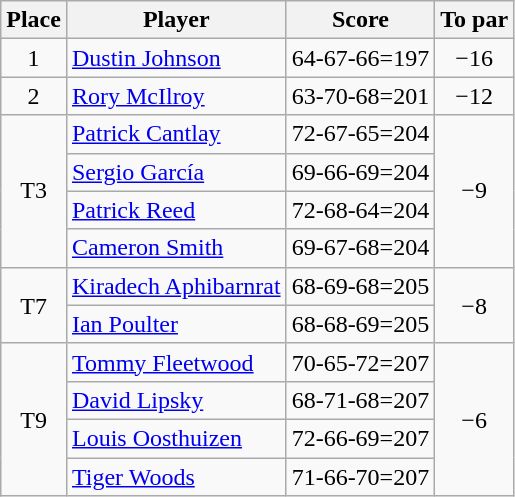<table class="wikitable">
<tr>
<th>Place</th>
<th>Player</th>
<th>Score</th>
<th>To par</th>
</tr>
<tr>
<td align=center>1</td>
<td> <a href='#'>Dustin Johnson</a></td>
<td>64-67-66=197</td>
<td align=center>−16</td>
</tr>
<tr>
<td align=center>2</td>
<td> <a href='#'>Rory McIlroy</a></td>
<td>63-70-68=201</td>
<td align=center>−12</td>
</tr>
<tr>
<td rowspan=4 align=center>T3</td>
<td> <a href='#'>Patrick Cantlay</a></td>
<td>72-67-65=204</td>
<td rowspan=4 align=center>−9</td>
</tr>
<tr>
<td> <a href='#'>Sergio García</a></td>
<td>69-66-69=204</td>
</tr>
<tr>
<td> <a href='#'>Patrick Reed</a></td>
<td>72-68-64=204</td>
</tr>
<tr>
<td> <a href='#'>Cameron Smith</a></td>
<td>69-67-68=204</td>
</tr>
<tr>
<td rowspan=2 align=center>T7</td>
<td> <a href='#'>Kiradech Aphibarnrat</a></td>
<td>68-69-68=205</td>
<td rowspan=2 align=center>−8</td>
</tr>
<tr>
<td> <a href='#'>Ian Poulter</a></td>
<td>68-68-69=205</td>
</tr>
<tr>
<td rowspan=4 align=center>T9</td>
<td> <a href='#'>Tommy Fleetwood</a></td>
<td>70-65-72=207</td>
<td rowspan=4 align=center>−6</td>
</tr>
<tr>
<td> <a href='#'>David Lipsky</a></td>
<td>68-71-68=207</td>
</tr>
<tr>
<td> <a href='#'>Louis Oosthuizen</a></td>
<td>72-66-69=207</td>
</tr>
<tr>
<td> <a href='#'>Tiger Woods</a></td>
<td>71-66-70=207</td>
</tr>
</table>
